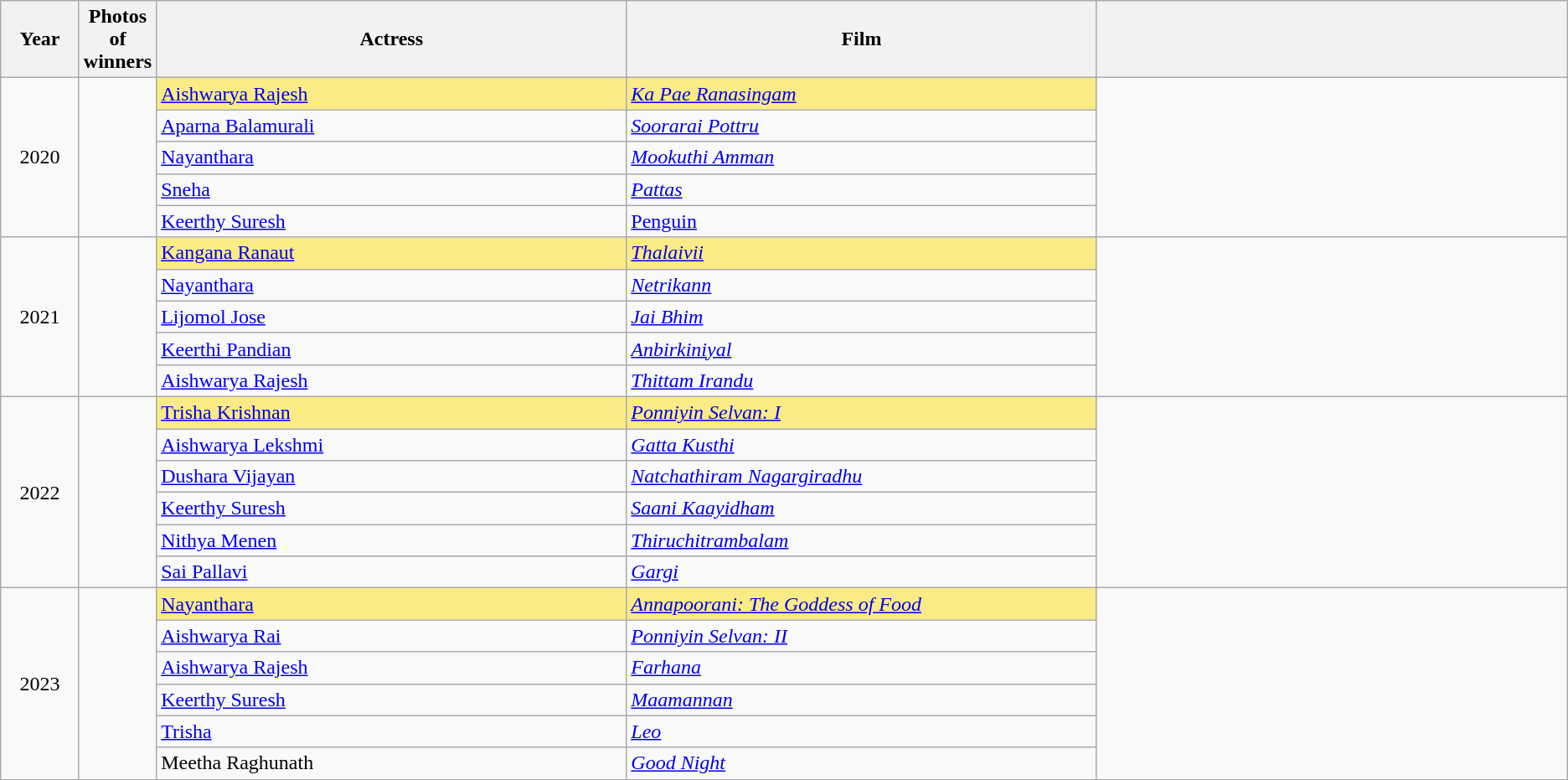<table class="wikitable sortable">
<tr>
<th style="width:5%;text-align:center;">Year</th>
<th style="width:3%;text-align:center;">Photos of winners</th>
<th style="width:30%;text-align:center;">Actress</th>
<th style="width:30%;text-align:center;">Film</th>
<th class="unsortable"></th>
</tr>
<tr>
<td rowspan=5 style="text-align:center">2020 </td>
<td rowspan=5 style="text-align:center"></td>
<td style="background:#FAEB86;"><a href='#'>Aishwarya Rajesh</a> </td>
<td style="background:#FAEB86;"><em><a href='#'>Ka Pae Ranasingam</a></em></td>
<td rowspan=5 style="text-align:center"></td>
</tr>
<tr>
<td><a href='#'>Aparna Balamurali</a></td>
<td><em><a href='#'>Soorarai Pottru</a></em></td>
</tr>
<tr>
<td><a href='#'>Nayanthara</a></td>
<td><em><a href='#'>Mookuthi Amman</a></em></td>
</tr>
<tr>
<td><a href='#'>Sneha</a></td>
<td><em><a href='#'>Pattas</a></em></td>
</tr>
<tr>
<td><a href='#'>Keerthy Suresh</a></td>
<td><em><a href='#'></em>Penguin<em></a></em></td>
</tr>
<tr>
<td rowspan=5 style="text-align:center">2021 </td>
<td rowspan=5 style="text-align:center"></td>
<td style="background:#FAEB86;"><a href='#'>Kangana Ranaut</a> </td>
<td style="background:#FAEB86;"><em><a href='#'>Thalaivii</a></em></td>
<td rowspan=5 style="text-align:center"></td>
</tr>
<tr>
<td><a href='#'>Nayanthara</a></td>
<td><a href='#'><em>Netrikann</em></a></td>
</tr>
<tr>
<td><a href='#'>Lijomol Jose</a></td>
<td><a href='#'><em>Jai Bhim</em></a></td>
</tr>
<tr>
<td><a href='#'>Keerthi Pandian</a></td>
<td><em><a href='#'>Anbirkiniyal</a></em></td>
</tr>
<tr>
<td><a href='#'>Aishwarya Rajesh</a></td>
<td><em><a href='#'>Thittam Irandu</a></em></td>
</tr>
<tr>
<td rowspan=6 style="text-align:center">2022 </td>
<td rowspan=6 style="text-align:center"></td>
<td style="background:#FAEB86;"><a href='#'>Trisha Krishnan</a> </td>
<td style="background:#FAEB86;"><em><a href='#'>Ponniyin Selvan: I</a></em></td>
<td rowspan=6 style="text-align:center"></td>
</tr>
<tr>
<td><a href='#'>Aishwarya Lekshmi</a></td>
<td><em><a href='#'>Gatta Kusthi</a></em></td>
</tr>
<tr>
<td><a href='#'>Dushara Vijayan</a></td>
<td><em><a href='#'>Natchathiram Nagargiradhu</a></em></td>
</tr>
<tr>
<td><a href='#'>Keerthy Suresh</a></td>
<td><em><a href='#'>Saani Kaayidham</a></em></td>
</tr>
<tr>
<td><a href='#'>Nithya Menen</a></td>
<td><em><a href='#'>Thiruchitrambalam</a></em></td>
</tr>
<tr>
<td><a href='#'>Sai Pallavi</a></td>
<td><em><a href='#'>Gargi</a></em></td>
</tr>
<tr>
<td rowspan=7 style="text-align:center">2023 </td>
<td rowspan=7 style="text-align:center"></td>
<td style="background:#FAEB86;"><a href='#'>Nayanthara</a> </td>
<td style="background:#FAEB86;"><em><a href='#'>Annapoorani: The Goddess of Food</a></em></td>
<td rowspan=7 style="text-align:center"></td>
</tr>
<tr>
<td><a href='#'>Aishwarya Rai</a></td>
<td><em><a href='#'>Ponniyin Selvan: II</a></em></td>
</tr>
<tr>
<td><a href='#'>Aishwarya Rajesh</a></td>
<td><em><a href='#'>Farhana</a></em></td>
</tr>
<tr>
<td><a href='#'>Keerthy Suresh</a></td>
<td><em><a href='#'>Maamannan</a></em></td>
</tr>
<tr>
<td><a href='#'>Trisha</a></td>
<td><em><a href='#'>Leo</a></em></td>
</tr>
<tr>
<td>Meetha Raghunath</td>
<td><em><a href='#'>Good Night</a></em></td>
</tr>
</table>
